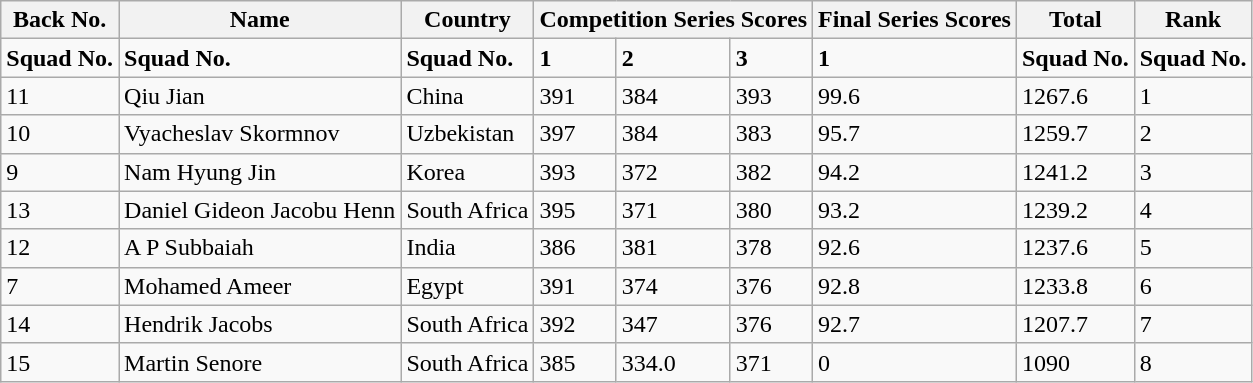<table class="wikitable">
<tr>
<th>Back No.</th>
<th>Name</th>
<th>Country</th>
<th colspan="3">Competition Series Scores</th>
<th>Final Series Scores</th>
<th>Total</th>
<th>Rank</th>
</tr>
<tr>
<td><span><strong>Squad No.</strong></span></td>
<td><span><strong>Squad No.</strong></span></td>
<td><span><strong>Squad No.</strong></span></td>
<td><strong>1</strong></td>
<td><strong>2</strong></td>
<td><strong>3</strong></td>
<td><strong>1</strong></td>
<td><span><strong>Squad No.</strong></span></td>
<td><span><strong>Squad No.</strong></span></td>
</tr>
<tr>
<td>11</td>
<td>Qiu Jian</td>
<td>China</td>
<td>391</td>
<td>384</td>
<td>393</td>
<td>99.6</td>
<td>1267.6</td>
<td>1</td>
</tr>
<tr>
<td>10</td>
<td>Vyacheslav Skormnov</td>
<td>Uzbekistan</td>
<td>397</td>
<td>384</td>
<td>383</td>
<td>95.7</td>
<td>1259.7</td>
<td>2</td>
</tr>
<tr>
<td>9</td>
<td>Nam Hyung Jin</td>
<td>Korea</td>
<td>393</td>
<td>372</td>
<td>382</td>
<td>94.2</td>
<td>1241.2</td>
<td>3</td>
</tr>
<tr>
<td>13</td>
<td>Daniel Gideon Jacobu Henn</td>
<td>South Africa</td>
<td>395</td>
<td>371</td>
<td>380</td>
<td>93.2</td>
<td>1239.2</td>
<td>4</td>
</tr>
<tr>
<td>12</td>
<td>A P Subbaiah</td>
<td>India</td>
<td>386</td>
<td>381</td>
<td>378</td>
<td>92.6</td>
<td>1237.6</td>
<td>5</td>
</tr>
<tr>
<td>7</td>
<td>Mohamed Ameer</td>
<td>Egypt</td>
<td>391</td>
<td>374</td>
<td>376</td>
<td>92.8</td>
<td>1233.8</td>
<td>6</td>
</tr>
<tr>
<td>14</td>
<td>Hendrik Jacobs</td>
<td>South Africa</td>
<td>392</td>
<td>347</td>
<td>376</td>
<td>92.7</td>
<td>1207.7</td>
<td>7</td>
</tr>
<tr>
<td>15</td>
<td>Martin Senore</td>
<td>South Africa</td>
<td>385</td>
<td>334.0</td>
<td>371</td>
<td>0</td>
<td>1090</td>
<td>8</td>
</tr>
</table>
